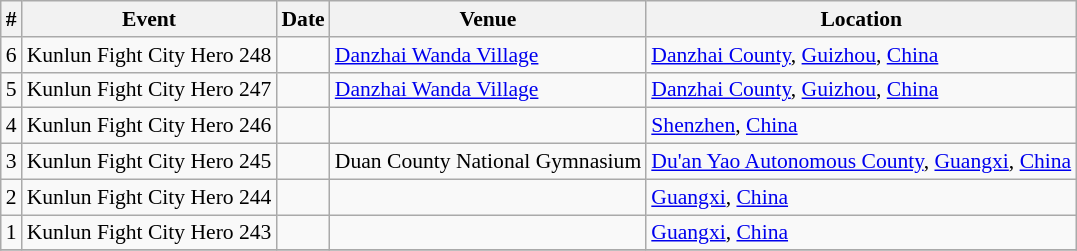<table id="Scheduled events" class="sortable wikitable succession-box" style="font-size:90%; ">
<tr>
<th scope="col">#</th>
<th scope="col">Event</th>
<th scope="col">Date</th>
<th scope="col">Venue</th>
<th scope="col">Location</th>
</tr>
<tr>
<td style="text-align:center">6</td>
<td>Kunlun Fight City Hero 248</td>
<td></td>
<td><a href='#'>Danzhai Wanda Village</a></td>
<td> <a href='#'>Danzhai County</a>, <a href='#'>Guizhou</a>, <a href='#'>China</a></td>
</tr>
<tr>
<td style="text-align:center">5</td>
<td>Kunlun Fight City Hero 247</td>
<td></td>
<td><a href='#'>Danzhai Wanda Village</a></td>
<td> <a href='#'>Danzhai County</a>, <a href='#'>Guizhou</a>, <a href='#'>China</a></td>
</tr>
<tr>
<td style="text-align:center">4</td>
<td>Kunlun Fight City Hero 246</td>
<td></td>
<td></td>
<td> <a href='#'>Shenzhen</a>, <a href='#'>China</a></td>
</tr>
<tr>
<td style="text-align:center">3</td>
<td>Kunlun Fight City Hero 245</td>
<td></td>
<td>Duan County National Gymnasium</td>
<td> <a href='#'>Du'an Yao Autonomous County</a>, <a href='#'>Guangxi</a>, <a href='#'>China</a></td>
</tr>
<tr>
<td style="text-align:center">2</td>
<td>Kunlun Fight City Hero 244</td>
<td></td>
<td></td>
<td> <a href='#'>Guangxi</a>, <a href='#'>China</a></td>
</tr>
<tr>
<td style="text-align:center">1</td>
<td>Kunlun Fight City Hero 243</td>
<td></td>
<td></td>
<td> <a href='#'>Guangxi</a>, <a href='#'>China</a></td>
</tr>
<tr>
</tr>
</table>
